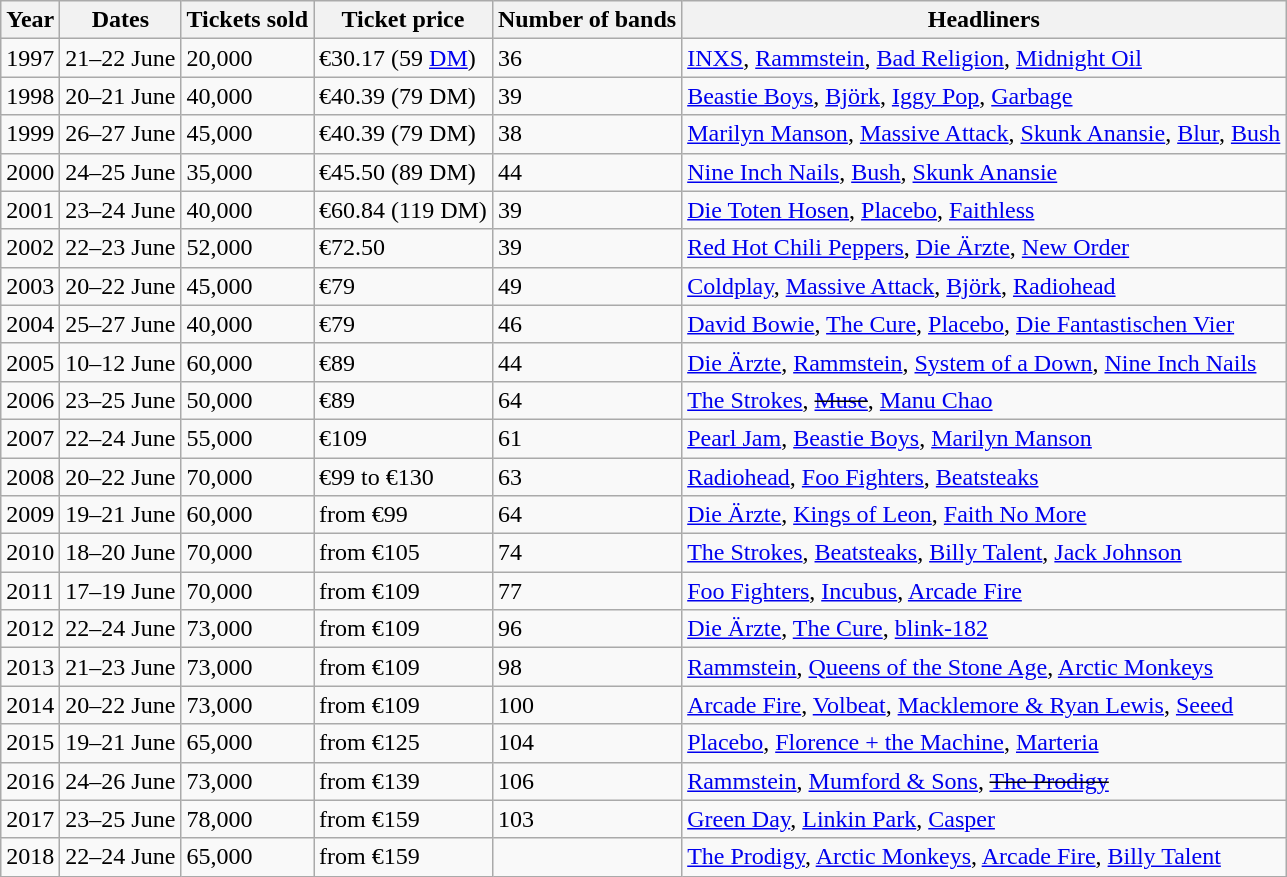<table class="wikitable sortable">
<tr>
<th>Year</th>
<th>Dates</th>
<th>Tickets sold</th>
<th>Ticket price</th>
<th class="unsortable">Number of bands</th>
<th class="unsortable">Headliners</th>
</tr>
<tr>
<td>1997</td>
<td>21–22 June</td>
<td>20,000</td>
<td>€30.17  (59 <a href='#'>DM</a>)</td>
<td>36</td>
<td><a href='#'>INXS</a>, <a href='#'>Rammstein</a>, <a href='#'>Bad Religion</a>, <a href='#'>Midnight Oil</a></td>
</tr>
<tr>
<td>1998</td>
<td>20–21 June</td>
<td>40,000</td>
<td>€40.39  (79 DM)</td>
<td>39</td>
<td><a href='#'>Beastie Boys</a>, <a href='#'>Björk</a>, <a href='#'>Iggy Pop</a>, <a href='#'>Garbage</a></td>
</tr>
<tr>
<td>1999</td>
<td>26–27 June</td>
<td>45,000</td>
<td>€40.39  (79 DM)</td>
<td>38</td>
<td><a href='#'>Marilyn Manson</a>, <a href='#'>Massive Attack</a>, <a href='#'>Skunk Anansie</a>, <a href='#'>Blur</a>, <a href='#'>Bush</a></td>
</tr>
<tr>
<td>2000</td>
<td>24–25 June</td>
<td>35,000</td>
<td>€45.50  (89 DM)</td>
<td>44</td>
<td><a href='#'>Nine Inch Nails</a>, <a href='#'>Bush</a>, <a href='#'>Skunk Anansie</a></td>
</tr>
<tr>
<td>2001</td>
<td>23–24 June</td>
<td>40,000</td>
<td>€60.84  (119 DM)</td>
<td>39</td>
<td><a href='#'>Die Toten Hosen</a>, <a href='#'>Placebo</a>, <a href='#'>Faithless</a></td>
</tr>
<tr>
<td>2002</td>
<td>22–23 June</td>
<td>52,000</td>
<td>€72.50</td>
<td>39</td>
<td><a href='#'>Red Hot Chili Peppers</a>, <a href='#'>Die Ärzte</a>, <a href='#'>New Order</a></td>
</tr>
<tr>
<td>2003</td>
<td>20–22 June</td>
<td>45,000</td>
<td>€79</td>
<td>49</td>
<td><a href='#'>Coldplay</a>, <a href='#'>Massive Attack</a>, <a href='#'>Björk</a>, <a href='#'>Radiohead</a></td>
</tr>
<tr>
<td>2004</td>
<td>25–27 June</td>
<td>40,000</td>
<td>€79</td>
<td>46</td>
<td><a href='#'>David Bowie</a>, <a href='#'>The Cure</a>, <a href='#'>Placebo</a>, <a href='#'>Die Fantastischen Vier</a></td>
</tr>
<tr>
<td>2005</td>
<td>10–12 June</td>
<td>60,000</td>
<td>€89</td>
<td>44</td>
<td><a href='#'>Die Ärzte</a>, <a href='#'>Rammstein</a>, <a href='#'>System of a Down</a>, <a href='#'>Nine Inch Nails</a></td>
</tr>
<tr>
<td>2006</td>
<td>23–25 June</td>
<td>50,000</td>
<td>€89</td>
<td>64</td>
<td><a href='#'>The Strokes</a>, <s><a href='#'>Muse</a></s>, <a href='#'>Manu Chao</a></td>
</tr>
<tr>
<td>2007</td>
<td>22–24 June</td>
<td>55,000</td>
<td>€109</td>
<td>61</td>
<td><a href='#'>Pearl Jam</a>, <a href='#'>Beastie Boys</a>, <a href='#'>Marilyn Manson</a></td>
</tr>
<tr>
<td>2008</td>
<td>20–22 June</td>
<td>70,000</td>
<td>€99  to €130</td>
<td>63</td>
<td><a href='#'>Radiohead</a>, <a href='#'>Foo Fighters</a>, <a href='#'>Beatsteaks</a></td>
</tr>
<tr>
<td>2009</td>
<td>19–21 June</td>
<td>60,000</td>
<td>from €99</td>
<td>64</td>
<td><a href='#'>Die Ärzte</a>, <a href='#'>Kings of Leon</a>, <a href='#'>Faith No More</a></td>
</tr>
<tr>
<td>2010</td>
<td>18–20 June</td>
<td>70,000</td>
<td>from €105</td>
<td>74</td>
<td><a href='#'>The Strokes</a>, <a href='#'>Beatsteaks</a>, <a href='#'>Billy Talent</a>, <a href='#'>Jack Johnson</a></td>
</tr>
<tr>
<td>2011</td>
<td>17–19 June</td>
<td>70,000</td>
<td>from €109</td>
<td>77</td>
<td><a href='#'>Foo Fighters</a>, <a href='#'>Incubus</a>, <a href='#'>Arcade Fire</a></td>
</tr>
<tr>
<td>2012</td>
<td>22–24 June</td>
<td>73,000</td>
<td>from €109</td>
<td>96</td>
<td><a href='#'>Die Ärzte</a>, <a href='#'>The Cure</a>, <a href='#'>blink-182</a></td>
</tr>
<tr>
<td>2013</td>
<td>21–23 June</td>
<td>73,000</td>
<td>from €109</td>
<td>98</td>
<td><a href='#'>Rammstein</a>, <a href='#'>Queens of the Stone Age</a>, <a href='#'>Arctic Monkeys</a></td>
</tr>
<tr>
<td>2014</td>
<td>20–22 June</td>
<td>73,000</td>
<td>from €109</td>
<td>100</td>
<td><a href='#'>Arcade Fire</a>, <a href='#'>Volbeat</a>, <a href='#'>Macklemore & Ryan Lewis</a>, <a href='#'>Seeed</a></td>
</tr>
<tr>
<td>2015</td>
<td>19–21 June</td>
<td>65,000</td>
<td>from €125</td>
<td>104</td>
<td><a href='#'>Placebo</a>, <a href='#'>Florence + the Machine</a>, <a href='#'>Marteria</a></td>
</tr>
<tr>
<td>2016</td>
<td>24–26 June</td>
<td>73,000</td>
<td>from €139</td>
<td>106</td>
<td><a href='#'>Rammstein</a>, <a href='#'>Mumford & Sons</a>, <s><a href='#'>The Prodigy</a></s></td>
</tr>
<tr>
<td>2017</td>
<td>23–25 June</td>
<td>78,000</td>
<td>from €159</td>
<td>103</td>
<td><a href='#'>Green Day</a>, <a href='#'>Linkin Park</a>, <a href='#'>Casper</a></td>
</tr>
<tr>
<td>2018</td>
<td>22–24 June</td>
<td>65,000</td>
<td>from €159</td>
<td></td>
<td><a href='#'>The Prodigy</a>, <a href='#'>Arctic Monkeys</a>, <a href='#'>Arcade Fire</a>, <a href='#'>Billy Talent</a></td>
</tr>
</table>
